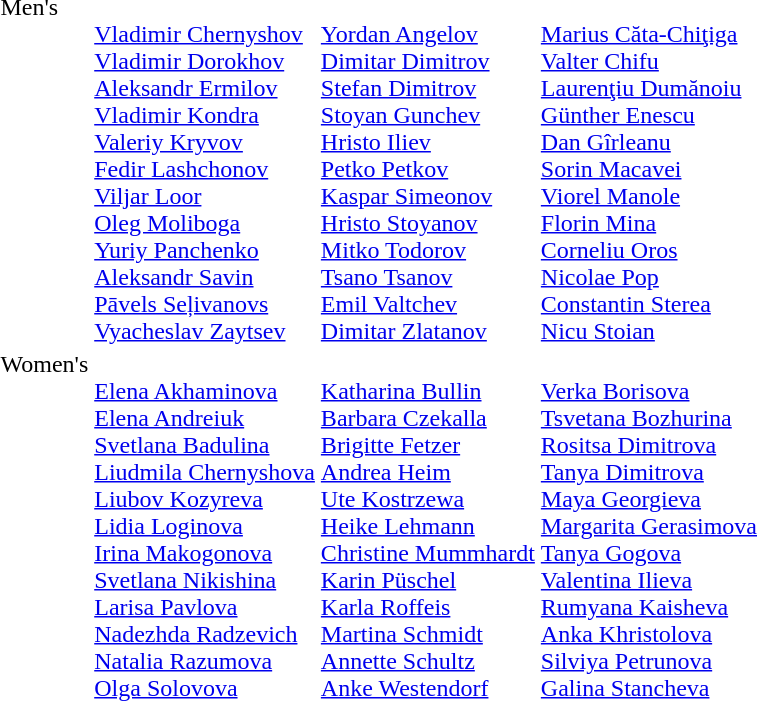<table>
<tr valign="top">
<td>Men's<br></td>
<td valign=top><br><a href='#'>Vladimir Chernyshov</a><br><a href='#'>Vladimir Dorokhov</a><br><a href='#'>Aleksandr Ermilov</a><br><a href='#'>Vladimir Kondra</a><br><a href='#'>Valeriy Kryvov</a><br><a href='#'>Fedir Lashchonov</a><br><a href='#'>Viljar Loor</a><br><a href='#'>Oleg Moliboga</a><br><a href='#'>Yuriy Panchenko</a><br><a href='#'>Aleksandr Savin</a><br><a href='#'>Pāvels Seļivanovs</a><br><a href='#'>Vyacheslav Zaytsev</a></td>
<td valign=top><br><a href='#'>Yordan Angelov</a><br><a href='#'>Dimitar Dimitrov</a><br><a href='#'>Stefan Dimitrov</a><br><a href='#'>Stoyan Gunchev</a><br><a href='#'>Hristo Iliev</a><br><a href='#'>Petko Petkov</a><br><a href='#'>Kaspar Simeonov</a><br><a href='#'>Hristo Stoyanov</a><br><a href='#'>Mitko Todorov</a><br><a href='#'>Tsano Tsanov</a><br><a href='#'>Emil Valtchev</a><br><a href='#'>Dimitar Zlatanov</a></td>
<td valign=top><br><a href='#'>Marius Căta-Chiţiga</a><br><a href='#'>Valter Chifu</a><br><a href='#'>Laurenţiu Dumănoiu</a><br><a href='#'>Günther Enescu</a><br><a href='#'>Dan Gîrleanu</a><br><a href='#'>Sorin Macavei</a><br><a href='#'>Viorel Manole</a><br><a href='#'>Florin Mina</a><br><a href='#'>Corneliu Oros</a><br><a href='#'>Nicolae Pop</a><br><a href='#'>Constantin Sterea</a><br><a href='#'>Nicu Stoian</a></td>
</tr>
<tr valign="top">
<td>Women's<br></td>
<td valign=top><br><a href='#'>Elena Akhaminova</a><br><a href='#'>Elena Andreiuk</a><br><a href='#'>Svetlana Badulina</a><br><a href='#'>Liudmila Chernyshova</a><br><a href='#'>Liubov Kozyreva</a><br><a href='#'>Lidia Loginova</a><br><a href='#'>Irina Makogonova</a><br><a href='#'>Svetlana Nikishina</a><br><a href='#'>Larisa Pavlova</a><br><a href='#'>Nadezhda Radzevich</a><br><a href='#'>Natalia Razumova</a><br><a href='#'>Olga Solovova</a></td>
<td valign=top><br><a href='#'>Katharina Bullin</a><br><a href='#'>Barbara Czekalla</a><br><a href='#'>Brigitte Fetzer</a><br><a href='#'>Andrea Heim</a><br><a href='#'>Ute Kostrzewa</a><br><a href='#'>Heike Lehmann</a><br><a href='#'>Christine Mummhardt</a><br><a href='#'>Karin Püschel</a><br><a href='#'>Karla Roffeis</a><br><a href='#'>Martina Schmidt</a><br><a href='#'>Annette Schultz</a><br><a href='#'>Anke Westendorf</a></td>
<td valign=top><br><a href='#'>Verka Borisova</a><br><a href='#'>Tsvetana Bozhurina</a><br><a href='#'>Rositsa Dimitrova</a><br><a href='#'>Tanya Dimitrova</a><br><a href='#'>Maya Georgieva</a><br><a href='#'>Margarita Gerasimova</a><br><a href='#'>Tanya Gogova</a><br><a href='#'>Valentina Ilieva</a><br><a href='#'>Rumyana Kaisheva</a><br><a href='#'>Anka Khristolova</a><br><a href='#'>Silviya Petrunova</a><br><a href='#'>Galina Stancheva</a></td>
</tr>
</table>
